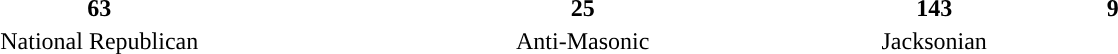<table style="width:70%; text-align:center">
<tr>
<td style="background:"><strong>63</strong></td>
<td style="background:"><strong>25</strong></td>
<td style="background:"><strong>143</strong></td>
<td style="background:"><strong>9</strong></td>
</tr>
<tr>
<td>National Republican</td>
<td>Anti-Masonic</td>
<td>Jacksonian</td>
<td></td>
</tr>
</table>
